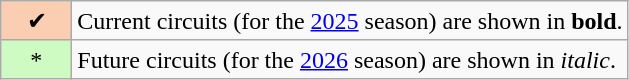<table class="wikitable">
<tr>
<td width="40" align="center" bgcolor=FBCEB1>✔</td>
<td>Current circuits (for the <a href='#'>2025</a> season) are shown in <strong>bold</strong>.</td>
</tr>
<tr>
<td width="40" align="center" bgcolor=CEFBC1>*</td>
<td>Future circuits (for the <a href='#'>2026</a> season) are shown in <em>italic</em>.</td>
</tr>
</table>
